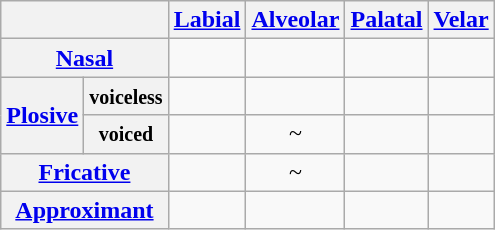<table class="wikitable" style=text-align:center>
<tr>
<th colspan="2"></th>
<th><a href='#'>Labial</a></th>
<th><a href='#'>Alveolar</a></th>
<th><a href='#'>Palatal</a></th>
<th><a href='#'>Velar</a></th>
</tr>
<tr>
<th colspan="2"><a href='#'>Nasal</a></th>
<td></td>
<td></td>
<td></td>
<td></td>
</tr>
<tr>
<th rowspan="2"><a href='#'>Plosive</a></th>
<th><small>voiceless</small></th>
<td></td>
<td></td>
<td></td>
<td></td>
</tr>
<tr>
<th><small>voiced</small></th>
<td></td>
<td>~</td>
<td></td>
<td></td>
</tr>
<tr>
<th colspan="2"><a href='#'>Fricative</a></th>
<td></td>
<td>~</td>
<td></td>
<td></td>
</tr>
<tr>
<th colspan="2"><a href='#'>Approximant</a></th>
<td></td>
<td></td>
<td></td>
<td></td>
</tr>
</table>
